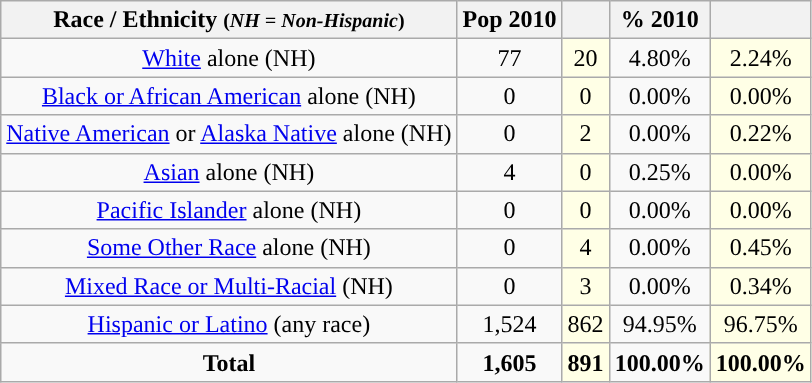<table class="wikitable" style="text-align:center;">
<tr>
<th>Race / Ethnicity <small>(<em>NH = Non-Hispanic</em>)</small></th>
<th>Pop 2010</th>
<th></th>
<th>% 2010</th>
<th></th>
</tr>
<tr>
<td><a href='#'>White</a> alone (NH)</td>
<td>77</td>
<td style='background: #ffffe6;'>20</td>
<td>4.80%</td>
<td style='background: #ffffe6;'>2.24%</td>
</tr>
<tr>
<td><a href='#'>Black or African American</a> alone (NH)</td>
<td>0</td>
<td style='background: #ffffe6;'>0</td>
<td>0.00%</td>
<td style='background: #ffffe6;'>0.00%</td>
</tr>
<tr>
<td><a href='#'>Native American</a> or <a href='#'>Alaska Native</a> alone (NH)</td>
<td>0</td>
<td style='background: #ffffe6;'>2</td>
<td>0.00%</td>
<td style='background: #ffffe6;'>0.22%</td>
</tr>
<tr>
<td><a href='#'>Asian</a> alone (NH)</td>
<td>4</td>
<td style='background: #ffffe6;'>0</td>
<td>0.25%</td>
<td style='background: #ffffe6;'>0.00%</td>
</tr>
<tr>
<td><a href='#'>Pacific Islander</a> alone (NH)</td>
<td>0</td>
<td style='background: #ffffe6;'>0</td>
<td>0.00%</td>
<td style='background: #ffffe6;'>0.00%</td>
</tr>
<tr>
<td><a href='#'>Some Other Race</a> alone (NH)</td>
<td>0</td>
<td style='background: #ffffe6;'>4</td>
<td>0.00%</td>
<td style='background: #ffffe6;'>0.45%</td>
</tr>
<tr>
<td><a href='#'>Mixed Race or Multi-Racial</a> (NH)</td>
<td>0</td>
<td style='background: #ffffe6;'>3</td>
<td>0.00%</td>
<td style='background: #ffffe6;'>0.34%</td>
</tr>
<tr>
<td><a href='#'>Hispanic or Latino</a> (any race)</td>
<td>1,524</td>
<td style='background: #ffffe6;'>862</td>
<td>94.95%</td>
<td style='background: #ffffe6;'>96.75%</td>
</tr>
<tr>
<td><strong>Total</strong></td>
<td><strong>1,605</strong></td>
<td style='background: #ffffe6;'><strong>891</strong></td>
<td><strong>100.00%</strong></td>
<td style='background: #ffffe6;'><strong>100.00%</strong></td>
</tr>
</table>
